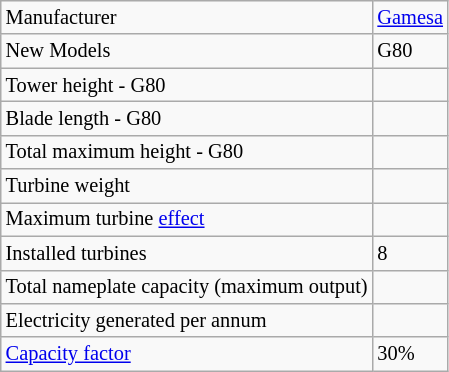<table class="wikitable" style="margin-right: 1em; font-size: 85%;">
<tr>
<td>Manufacturer</td>
<td><a href='#'>Gamesa</a></td>
</tr>
<tr>
<td>New Models</td>
<td>G80</td>
</tr>
<tr>
<td>Tower height - G80</td>
<td></td>
</tr>
<tr>
<td>Blade length - G80</td>
<td></td>
</tr>
<tr>
<td>Total maximum height - G80</td>
<td></td>
</tr>
<tr>
<td>Turbine weight</td>
<td></td>
</tr>
<tr>
<td>Maximum turbine <a href='#'>effect</a></td>
<td></td>
</tr>
<tr>
<td>Installed turbines</td>
<td>8</td>
</tr>
<tr>
<td>Total nameplate capacity (maximum output)</td>
<td></td>
</tr>
<tr>
<td>Electricity generated per annum</td>
<td></td>
</tr>
<tr>
<td><a href='#'>Capacity factor</a></td>
<td>30%</td>
</tr>
</table>
